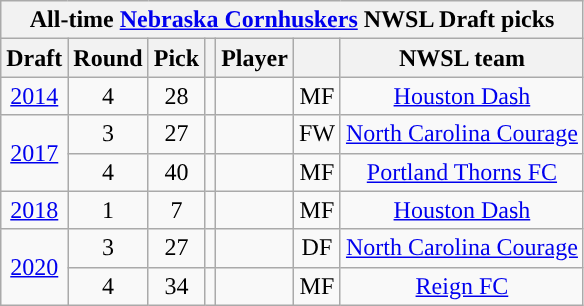<table class="wikitable sortable" style="text-align: center;">
<tr>
<th colspan="7" style="background:#">All-time <a href='#'><span>Nebraska Cornhuskers</span></a> NWSL Draft picks</th>
</tr>
<tr>
<th scope="col">Draft</th>
<th scope="col">Round</th>
<th scope="col">Pick</th>
<th scope="col"></th>
<th scope="col">Player</th>
<th scope="col"></th>
<th scope="col">NWSL team</th>
</tr>
<tr>
<td><a href='#'>2014</a></td>
<td>4</td>
<td>28</td>
<td></td>
<td></td>
<td>MF</td>
<td><a href='#'>Houston Dash</a></td>
</tr>
<tr>
<td rowspan="2"><a href='#'>2017</a></td>
<td>3</td>
<td>27</td>
<td></td>
<td></td>
<td>FW</td>
<td><a href='#'>North Carolina Courage</a></td>
</tr>
<tr>
<td>4</td>
<td>40</td>
<td></td>
<td></td>
<td>MF</td>
<td><a href='#'>Portland Thorns FC</a></td>
</tr>
<tr>
<td><a href='#'>2018</a></td>
<td>1</td>
<td>7</td>
<td></td>
<td></td>
<td>MF</td>
<td><a href='#'>Houston Dash</a></td>
</tr>
<tr>
<td rowspan="2"><a href='#'>2020</a></td>
<td>3</td>
<td>27</td>
<td></td>
<td></td>
<td>DF</td>
<td><a href='#'>North Carolina Courage</a></td>
</tr>
<tr>
<td>4</td>
<td>34</td>
<td></td>
<td></td>
<td>MF</td>
<td><a href='#'>Reign FC</a></td>
</tr>
</table>
